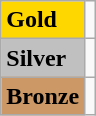<table class="wikitable">
<tr>
<td bgcolor="#ffd700"><strong>Gold</strong></td>
<td></td>
</tr>
<tr>
<td bgcolor="#c0c0c0"><strong>Silver</strong></td>
<td></td>
</tr>
<tr>
<td bgcolor="#cc9966"><strong>Bronze</strong></td>
<td></td>
</tr>
</table>
